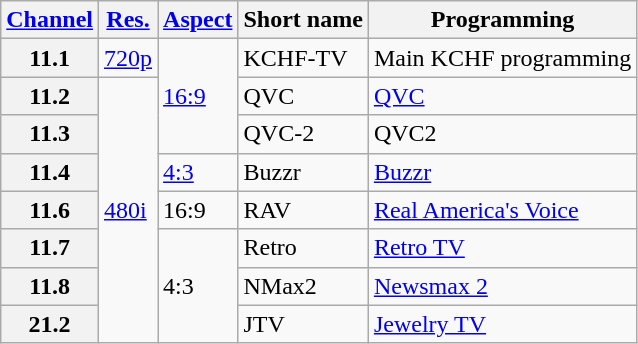<table class="wikitable">
<tr>
<th scope = "col"><a href='#'>Channel</a></th>
<th scope = "col"><a href='#'>Res.</a></th>
<th scope = "col"><a href='#'>Aspect</a></th>
<th scope = "col">Short name</th>
<th scope = "col">Programming</th>
</tr>
<tr>
<th scope = "row">11.1</th>
<td><a href='#'>720p</a></td>
<td rowspan=3><a href='#'>16:9</a></td>
<td>KCHF-TV</td>
<td>Main KCHF programming</td>
</tr>
<tr>
<th scope = "row">11.2</th>
<td rowspan=7><a href='#'>480i</a></td>
<td>QVC</td>
<td><a href='#'>QVC</a></td>
</tr>
<tr>
<th scope = "row">11.3</th>
<td>QVC-2</td>
<td>QVC2</td>
</tr>
<tr>
<th scope = "row">11.4</th>
<td><a href='#'>4:3</a></td>
<td>Buzzr</td>
<td><a href='#'>Buzzr</a></td>
</tr>
<tr>
<th scope = "row">11.6</th>
<td>16:9</td>
<td>RAV</td>
<td><a href='#'>Real America's Voice</a></td>
</tr>
<tr>
<th scope = "row">11.7</th>
<td rowspan=3>4:3</td>
<td>Retro</td>
<td><a href='#'>Retro TV</a></td>
</tr>
<tr>
<th scope = "row">11.8</th>
<td>NMax2</td>
<td><a href='#'>Newsmax 2</a></td>
</tr>
<tr>
<th scope = "row">21.2</th>
<td>JTV</td>
<td><a href='#'>Jewelry TV</a></td>
</tr>
</table>
